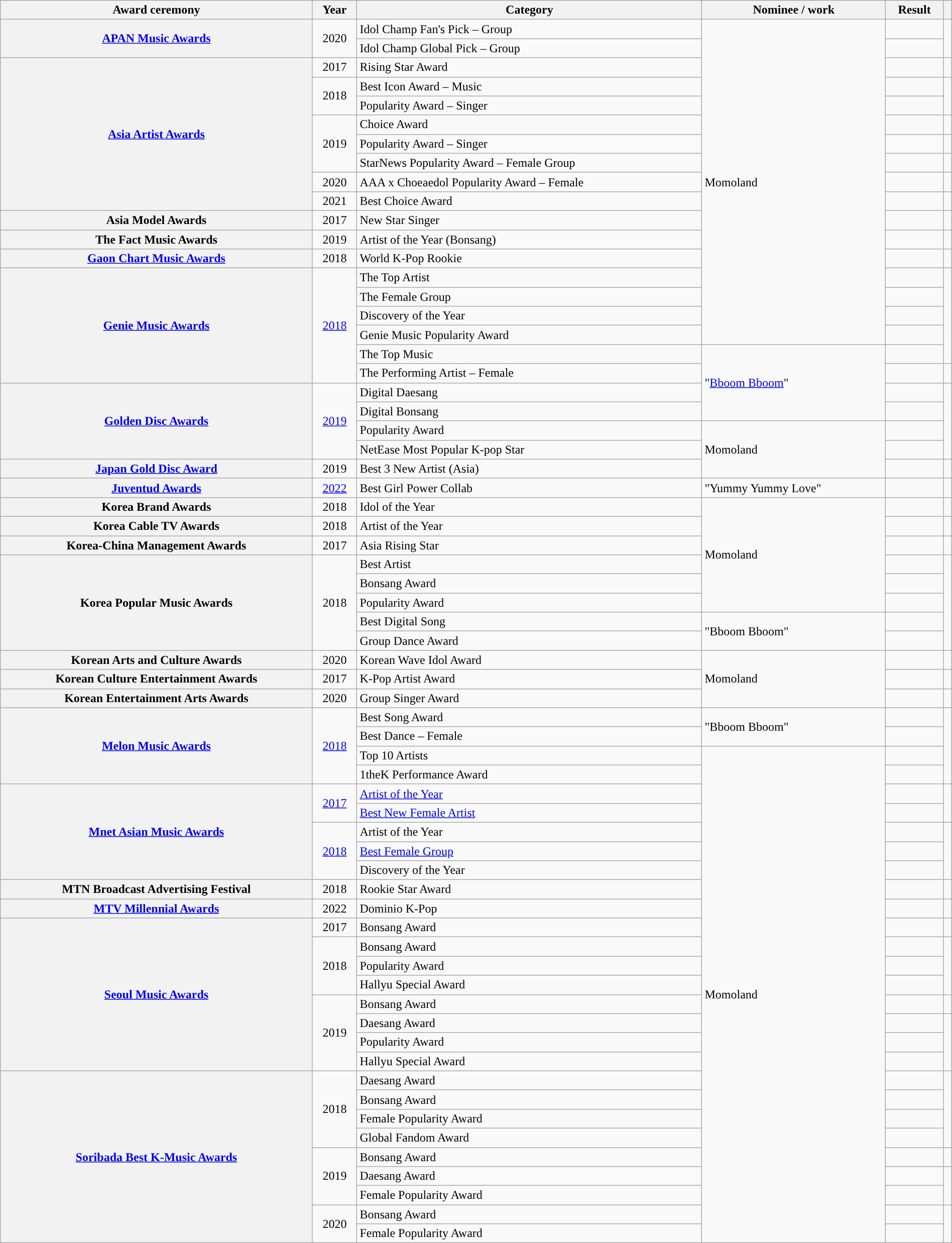<table class="wikitable sortable plainrowheaders" style="width:100%;">
<tr>
<th scope="col">Award ceremony</th>
<th scope="col">Year</th>
<th scope="col">Category</th>
<th scope="col">Nominee / work</th>
<th scope="col">Result</th>
<th scope="col" class="unsortable"></th>
</tr>
<tr>
<th scope="row" rowspan="2"><a href='#'>APAN Music Awards</a></th>
<td style="text-align:center" rowspan="2">2020</td>
<td>Idol Champ Fan's Pick – Group</td>
<td rowspan="17">Momoland</td>
<td></td>
<td rowspan="2" style="text-align:center"></td>
</tr>
<tr>
<td>Idol Champ Global Pick – Group</td>
<td></td>
</tr>
<tr>
<th scope="row" rowspan="8"><a href='#'>Asia Artist Awards</a></th>
<td style="text-align:center">2017</td>
<td>Rising Star Award</td>
<td></td>
<td style="text-align:center"></td>
</tr>
<tr>
<td rowspan="2" style="text-align:center">2018</td>
<td>Best Icon Award – Music</td>
<td></td>
<td rowspan="2" style="text-align:center"></td>
</tr>
<tr>
<td>Popularity Award – Singer</td>
<td></td>
</tr>
<tr>
<td rowspan="3" style="text-align:center">2019</td>
<td>Choice Award</td>
<td></td>
<td style="text-align:center"></td>
</tr>
<tr>
<td>Popularity Award – Singer</td>
<td></td>
<td style="text-align:center"></td>
</tr>
<tr>
<td>StarNews Popularity Award – Female Group</td>
<td></td>
<td style="text-align:center"></td>
</tr>
<tr>
<td style="text-align:center">2020</td>
<td>AAA x Choeaedol Popularity Award – Female</td>
<td></td>
<td style="text-align:center"></td>
</tr>
<tr>
<td style="text-align:center">2021</td>
<td>Best Choice Award</td>
<td></td>
<td style="text-align:center"></td>
</tr>
<tr>
<th scope="row">Asia Model Awards</th>
<td style="text-align:center">2017</td>
<td>New Star Singer</td>
<td></td>
<td style="text-align:center"></td>
</tr>
<tr>
<th scope="row">The Fact Music Awards</th>
<td style="text-align:center">2019</td>
<td>Artist of the Year (Bonsang)</td>
<td></td>
<td style="text-align:center"></td>
</tr>
<tr>
<th scope="row"><a href='#'>Gaon Chart Music Awards</a></th>
<td style="text-align:center">2018</td>
<td>World K-Pop Rookie</td>
<td></td>
<td style="text-align:center"></td>
</tr>
<tr>
<th scope="row" rowspan="6"><a href='#'>Genie Music Awards</a></th>
<td rowspan="6" style="text-align:center"><a href='#'>2018</a></td>
<td>The Top Artist</td>
<td></td>
<td rowspan="5" style="text-align:center"></td>
</tr>
<tr>
<td>The Female Group</td>
<td></td>
</tr>
<tr>
<td>Discovery of the Year</td>
<td></td>
</tr>
<tr>
<td>Genie Music Popularity Award</td>
<td></td>
</tr>
<tr>
<td>The Top Music</td>
<td rowspan="4">"<a href='#'>Bboom Bboom</a>"</td>
<td></td>
</tr>
<tr>
<td>The Performing Artist – Female</td>
<td></td>
<td style="text-align:center"></td>
</tr>
<tr>
<th scope="row" rowspan="4"><a href='#'>Golden Disc Awards</a></th>
<td rowspan="4" style="text-align:center"><a href='#'>2019</a></td>
<td>Digital Daesang</td>
<td></td>
<td rowspan="4" style="text-align:center"></td>
</tr>
<tr>
<td>Digital Bonsang</td>
<td></td>
</tr>
<tr>
<td>Popularity Award</td>
<td rowspan="3">Momoland</td>
<td></td>
</tr>
<tr>
<td>NetEase Most Popular K-pop Star</td>
<td></td>
</tr>
<tr>
<th scope="row"><a href='#'>Japan Gold Disc Award</a></th>
<td style="text-align:center">2019</td>
<td>Best 3 New Artist (Asia)</td>
<td></td>
<td style="text-align:center"></td>
</tr>
<tr>
<th scope="row"><a href='#'>Juventud Awards</a></th>
<td style="text-align:center"><a href='#'>2022</a></td>
<td>Best Girl Power Collab</td>
<td rowspan="1">"Yummy Yummy Love"</td>
<td></td>
<td style="text-align:center"></td>
</tr>
<tr>
<th scope="row">Korea Brand Awards</th>
<td style="text-align:center">2018</td>
<td>Idol of the Year</td>
<td rowspan="6">Momoland</td>
<td></td>
<td style="text-align:center"></td>
</tr>
<tr>
<th scope="row">Korea Cable TV Awards</th>
<td style="text-align:center">2018</td>
<td>Artist of the Year</td>
<td></td>
<td style="text-align:center"></td>
</tr>
<tr>
<th scope="row">Korea-China Management Awards</th>
<td style="text-align:center">2017</td>
<td>Asia Rising Star</td>
<td></td>
<td style="text-align:center"></td>
</tr>
<tr>
<th scope="row" rowspan="5">Korea Popular Music Awards</th>
<td rowspan="5" style="text-align:center">2018</td>
<td>Best Artist</td>
<td></td>
<td scope="row" rowspan="5" style="text-align:center"></td>
</tr>
<tr>
<td>Bonsang Award</td>
<td></td>
</tr>
<tr>
<td>Popularity Award</td>
<td></td>
</tr>
<tr>
<td>Best Digital Song</td>
<td rowspan="2">"Bboom Bboom"</td>
<td></td>
</tr>
<tr>
<td>Group Dance Award</td>
<td></td>
</tr>
<tr>
<th scope="row">Korean Arts and Culture Awards</th>
<td style="text-align:center">2020</td>
<td>Korean Wave Idol Award</td>
<td rowspan="3">Momoland</td>
<td></td>
<td style="text-align:center"></td>
</tr>
<tr>
<th scope="row">Korean Culture Entertainment Awards</th>
<td style="text-align:center">2017</td>
<td>K-Pop Artist Award</td>
<td></td>
<td style="text-align:center"></td>
</tr>
<tr>
<th scope="row">Korean Entertainment Arts Awards</th>
<td style="text-align:center">2020</td>
<td>Group Singer Award</td>
<td></td>
<td style="text-align:center"></td>
</tr>
<tr>
<th scope="row" rowspan="4"><a href='#'>Melon Music Awards</a></th>
<td rowspan="4" style="text-align:center"><a href='#'>2018</a></td>
<td>Best Song Award</td>
<td rowspan="2">"Bboom Bboom"</td>
<td></td>
<td rowspan="4" style="text-align:center"></td>
</tr>
<tr>
<td>Best Dance – Female</td>
<td></td>
</tr>
<tr>
<td>Top 10 Artists</td>
<td rowspan="26">Momoland</td>
<td></td>
</tr>
<tr>
<td>1theK Performance Award</td>
<td></td>
</tr>
<tr>
<th scope="row" rowspan="5"><a href='#'>Mnet Asian Music Awards</a></th>
<td rowspan="2" style="text-align:center"><a href='#'>2017</a></td>
<td><a href='#'>Artist of the Year</a></td>
<td></td>
<td rowspan="2" style="text-align:center"></td>
</tr>
<tr>
<td><a href='#'>Best New Female Artist</a></td>
<td></td>
</tr>
<tr>
<td rowspan="3" style="text-align:center"><a href='#'>2018</a></td>
<td>Artist of the Year</td>
<td></td>
<td rowspan="3" style="text-align:center"></td>
</tr>
<tr>
<td><a href='#'>Best Female Group</a></td>
<td></td>
</tr>
<tr>
<td>Discovery of the Year</td>
<td></td>
</tr>
<tr>
<th scope="row">MTN Broadcast Advertising Festival</th>
<td style="text-align:center">2018</td>
<td>Rookie Star Award</td>
<td></td>
<td style="text-align:center"></td>
</tr>
<tr>
<th scope="row"><a href='#'>MTV Millennial Awards</a></th>
<td style="text-align:center">2022</td>
<td>Dominio K-Pop</td>
<td></td>
<td style="text-align:center"></td>
</tr>
<tr>
<th scope="row" rowspan="8"><a href='#'>Seoul Music Awards</a></th>
<td style="text-align:center">2017</td>
<td>Bonsang Award</td>
<td></td>
<td style="text-align:center"></td>
</tr>
<tr>
<td rowspan="3" style="text-align:center">2018</td>
<td>Bonsang Award</td>
<td></td>
<td rowspan="3" style="text-align:center"></td>
</tr>
<tr>
<td>Popularity Award</td>
<td></td>
</tr>
<tr>
<td>Hallyu Special Award</td>
<td></td>
</tr>
<tr>
<td rowspan="4" style="text-align:center">2019</td>
<td>Bonsang Award</td>
<td></td>
<td style="text-align:center"></td>
</tr>
<tr>
<td>Daesang Award</td>
<td></td>
<td rowspan="3" style="text-align:center"></td>
</tr>
<tr>
<td>Popularity Award</td>
<td></td>
</tr>
<tr>
<td>Hallyu Special Award</td>
<td></td>
</tr>
<tr>
<th scope="row" rowspan="9"><a href='#'>Soribada Best K-Music Awards</a></th>
<td rowspan="4" style="text-align:center">2018</td>
<td>Daesang Award</td>
<td></td>
<td rowspan="4" style="text-align:center"></td>
</tr>
<tr>
<td>Bonsang Award</td>
<td></td>
</tr>
<tr>
<td>Female Popularity Award</td>
<td></td>
</tr>
<tr>
<td>Global Fandom Award</td>
<td></td>
</tr>
<tr>
<td rowspan="3" style="text-align:center">2019</td>
<td>Bonsang Award</td>
<td></td>
<td style="text-align:center"></td>
</tr>
<tr>
<td>Daesang Award</td>
<td></td>
<td rowspan="2" style="text-align:center"></td>
</tr>
<tr>
<td>Female Popularity Award</td>
<td></td>
</tr>
<tr>
<td rowspan="2" style="text-align:center">2020</td>
<td>Bonsang Award</td>
<td></td>
<td rowspan="2" style="text-align:center"></td>
</tr>
<tr>
<td>Female Popularity Award</td>
<td></td>
</tr>
</table>
